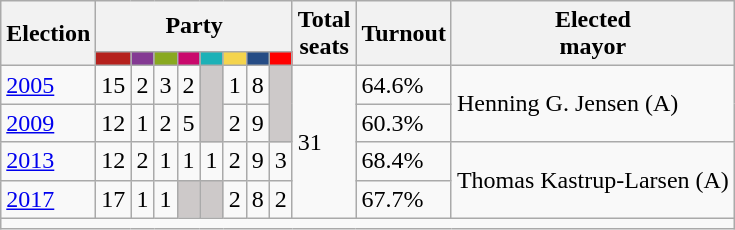<table class="wikitable">
<tr>
<th rowspan="2">Election</th>
<th colspan="8">Party</th>
<th rowspan="2">Total<br>seats</th>
<th rowspan="2">Turnout</th>
<th rowspan="2">Elected<br>mayor</th>
</tr>
<tr>
<td style="background:#B5211D;"><strong><a href='#'></a></strong></td>
<td style="background:#843A93;"><strong><a href='#'></a></strong></td>
<td style="background:#89A920;"><strong><a href='#'></a></strong></td>
<td style="background:#C9096C;"><strong><a href='#'></a></strong></td>
<td style="background:#1CB1B7;"><strong><a href='#'></a></strong></td>
<td style="background:#F4D44D;"><strong><a href='#'></a></strong></td>
<td style="background:#254C85;"><strong><a href='#'></a></strong></td>
<td style="background:#FF0000;"><strong><a href='#'></a></strong></td>
</tr>
<tr>
<td><a href='#'>2005</a></td>
<td>15</td>
<td>2</td>
<td>3</td>
<td>2</td>
<td style="background:#CDC9C9;" rowspan="2"></td>
<td>1</td>
<td>8</td>
<td style="background:#CDC9C9;" rowspan="2"></td>
<td rowspan="4">31</td>
<td>64.6%</td>
<td rowspan="2">Henning G. Jensen (A)</td>
</tr>
<tr>
<td><a href='#'>2009</a></td>
<td>12</td>
<td>1</td>
<td>2</td>
<td>5</td>
<td>2</td>
<td>9</td>
<td>60.3%</td>
</tr>
<tr>
<td><a href='#'>2013</a></td>
<td>12</td>
<td>2</td>
<td>1</td>
<td>1</td>
<td>1</td>
<td>2</td>
<td>9</td>
<td>3</td>
<td>68.4%</td>
<td rowspan="2">Thomas Kastrup-Larsen (A)</td>
</tr>
<tr>
<td><a href='#'>2017</a></td>
<td>17</td>
<td>1</td>
<td>1</td>
<td style="background:#CDC9C9;"></td>
<td style="background:#CDC9C9;"></td>
<td>2</td>
<td>8</td>
<td>2</td>
<td>67.7%</td>
</tr>
<tr>
<td colspan="14"></td>
</tr>
</table>
